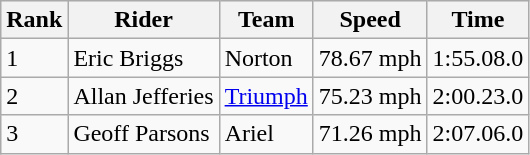<table class="wikitable">
<tr style="background:#efefef;">
<th>Rank</th>
<th>Rider</th>
<th>Team</th>
<th>Speed</th>
<th>Time</th>
</tr>
<tr>
<td>1</td>
<td> Eric Briggs</td>
<td>Norton</td>
<td>78.67 mph</td>
<td>1:55.08.0</td>
</tr>
<tr>
<td>2</td>
<td> Allan Jefferies</td>
<td><a href='#'>Triumph</a></td>
<td>75.23 mph</td>
<td>2:00.23.0</td>
</tr>
<tr>
<td>3</td>
<td> Geoff Parsons</td>
<td>Ariel</td>
<td>71.26 mph</td>
<td>2:07.06.0</td>
</tr>
</table>
